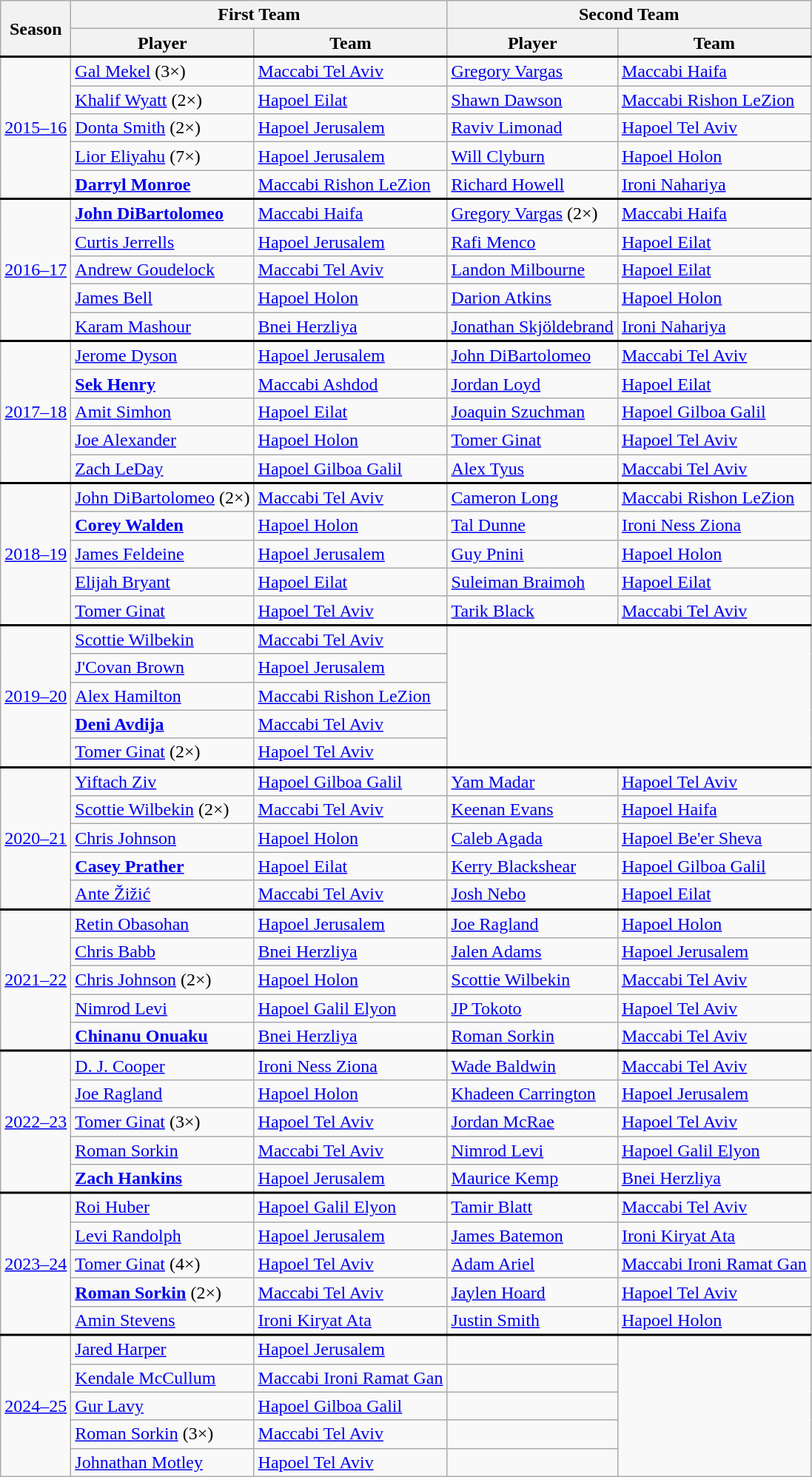<table class="wikitable">
<tr>
<th rowspan=2>Season</th>
<th colspan=2>First Team</th>
<th colspan=2>Second Team</th>
</tr>
<tr>
<th align="center">Player</th>
<th align="center">Team</th>
<th align="center">Player</th>
<th align="center">Team</th>
</tr>
<tr>
</tr>
<tr style = "border-top:2px solid black;">
<td rowspan=5><a href='#'>2015–16</a></td>
<td> <a href='#'>Gal Mekel</a> (3×)</td>
<td><a href='#'>Maccabi Tel Aviv</a></td>
<td> <a href='#'>Gregory Vargas</a></td>
<td><a href='#'>Maccabi Haifa</a></td>
</tr>
<tr>
<td> <a href='#'>Khalif Wyatt</a> (2×)</td>
<td><a href='#'>Hapoel Eilat</a></td>
<td> <a href='#'>Shawn Dawson</a></td>
<td><a href='#'>Maccabi Rishon LeZion</a></td>
</tr>
<tr>
<td> <a href='#'>Donta Smith</a> (2×)</td>
<td><a href='#'>Hapoel Jerusalem</a></td>
<td> <a href='#'>Raviv Limonad</a></td>
<td><a href='#'>Hapoel Tel Aviv</a></td>
</tr>
<tr>
<td> <a href='#'>Lior Eliyahu</a> (7×)</td>
<td><a href='#'>Hapoel Jerusalem</a></td>
<td> <a href='#'>Will Clyburn</a></td>
<td><a href='#'>Hapoel Holon</a></td>
</tr>
<tr>
<td> <strong><a href='#'>Darryl Monroe</a></strong></td>
<td><a href='#'>Maccabi Rishon LeZion</a></td>
<td> <a href='#'>Richard Howell</a></td>
<td><a href='#'>Ironi Nahariya</a></td>
</tr>
<tr style = "border-top:2px solid black;">
<td rowspan=5><a href='#'>2016–17</a></td>
<td> <strong><a href='#'>John DiBartolomeo</a></strong></td>
<td><a href='#'>Maccabi Haifa</a></td>
<td> <a href='#'>Gregory Vargas</a> (2×)</td>
<td><a href='#'>Maccabi Haifa</a></td>
</tr>
<tr>
<td> <a href='#'>Curtis Jerrells</a></td>
<td><a href='#'>Hapoel Jerusalem</a></td>
<td> <a href='#'>Rafi Menco</a></td>
<td><a href='#'>Hapoel Eilat</a></td>
</tr>
<tr>
<td> <a href='#'>Andrew Goudelock</a></td>
<td><a href='#'>Maccabi Tel Aviv</a></td>
<td> <a href='#'>Landon Milbourne</a></td>
<td><a href='#'>Hapoel Eilat</a></td>
</tr>
<tr>
<td> <a href='#'>James Bell</a></td>
<td><a href='#'>Hapoel Holon</a></td>
<td> <a href='#'>Darion Atkins</a></td>
<td><a href='#'>Hapoel Holon</a></td>
</tr>
<tr>
<td> <a href='#'>Karam Mashour</a></td>
<td><a href='#'>Bnei Herzliya</a></td>
<td> <a href='#'>Jonathan Skjöldebrand</a></td>
<td><a href='#'>Ironi Nahariya</a></td>
</tr>
<tr style = "border-top:2px solid black;">
<td rowspan=5><a href='#'>2017–18</a></td>
<td> <a href='#'>Jerome Dyson</a></td>
<td><a href='#'>Hapoel Jerusalem</a></td>
<td> <a href='#'>John DiBartolomeo</a></td>
<td><a href='#'>Maccabi Tel Aviv</a></td>
</tr>
<tr>
<td> <strong><a href='#'>Sek Henry</a></strong></td>
<td><a href='#'>Maccabi Ashdod</a></td>
<td> <a href='#'>Jordan Loyd</a></td>
<td><a href='#'>Hapoel Eilat</a></td>
</tr>
<tr>
<td> <a href='#'>Amit Simhon</a></td>
<td><a href='#'>Hapoel Eilat</a></td>
<td> <a href='#'>Joaquin Szuchman</a></td>
<td><a href='#'>Hapoel Gilboa Galil</a></td>
</tr>
<tr>
<td> <a href='#'>Joe Alexander</a></td>
<td><a href='#'>Hapoel Holon</a></td>
<td> <a href='#'>Tomer Ginat</a></td>
<td><a href='#'>Hapoel Tel Aviv</a></td>
</tr>
<tr>
<td> <a href='#'>Zach LeDay</a></td>
<td><a href='#'>Hapoel Gilboa Galil</a></td>
<td> <a href='#'>Alex Tyus</a></td>
<td><a href='#'>Maccabi Tel Aviv</a></td>
</tr>
<tr style = "border-top:2px solid black;">
<td rowspan=5><a href='#'>2018–19</a></td>
<td> <a href='#'>John DiBartolomeo</a> (2×)</td>
<td><a href='#'>Maccabi Tel Aviv</a></td>
<td> <a href='#'>Cameron Long</a></td>
<td><a href='#'>Maccabi Rishon LeZion</a></td>
</tr>
<tr>
<td> <strong><a href='#'>Corey Walden</a></strong></td>
<td><a href='#'>Hapoel Holon</a></td>
<td> <a href='#'>Tal Dunne</a></td>
<td><a href='#'>Ironi Ness Ziona</a></td>
</tr>
<tr>
<td> <a href='#'>James Feldeine</a></td>
<td><a href='#'>Hapoel Jerusalem</a></td>
<td> <a href='#'>Guy Pnini</a></td>
<td><a href='#'>Hapoel Holon</a></td>
</tr>
<tr>
<td> <a href='#'>Elijah Bryant</a></td>
<td><a href='#'>Hapoel Eilat</a></td>
<td> <a href='#'>Suleiman Braimoh</a></td>
<td><a href='#'>Hapoel Eilat</a></td>
</tr>
<tr>
<td> <a href='#'>Tomer Ginat</a></td>
<td><a href='#'>Hapoel Tel Aviv</a></td>
<td> <a href='#'>Tarik Black</a></td>
<td><a href='#'>Maccabi Tel Aviv</a></td>
</tr>
<tr style = "border-top:2px solid black;">
<td rowspan=5><a href='#'>2019–20</a></td>
<td> <a href='#'>Scottie Wilbekin</a></td>
<td><a href='#'>Maccabi Tel Aviv</a></td>
<td rowspan=5 colspan=2></td>
</tr>
<tr>
<td> <a href='#'>J'Covan Brown</a></td>
<td><a href='#'>Hapoel Jerusalem</a></td>
</tr>
<tr>
<td> <a href='#'>Alex Hamilton</a></td>
<td><a href='#'>Maccabi Rishon LeZion</a></td>
</tr>
<tr>
<td> <strong><a href='#'>Deni Avdija</a></strong></td>
<td><a href='#'>Maccabi Tel Aviv</a></td>
</tr>
<tr>
<td> <a href='#'>Tomer Ginat</a> (2×)</td>
<td><a href='#'>Hapoel Tel Aviv</a></td>
</tr>
<tr style = "border-top:2px solid black;">
<td rowspan=5><a href='#'>2020–21</a></td>
<td> <a href='#'>Yiftach Ziv</a></td>
<td><a href='#'>Hapoel Gilboa Galil</a></td>
<td> <a href='#'>Yam Madar</a></td>
<td><a href='#'>Hapoel Tel Aviv</a></td>
</tr>
<tr>
<td> <a href='#'>Scottie Wilbekin</a> (2×)</td>
<td><a href='#'>Maccabi Tel Aviv</a></td>
<td> <a href='#'>Keenan Evans</a></td>
<td><a href='#'>Hapoel Haifa</a></td>
</tr>
<tr>
<td> <a href='#'>Chris Johnson</a></td>
<td><a href='#'>Hapoel Holon</a></td>
<td> <a href='#'>Caleb Agada</a></td>
<td><a href='#'>Hapoel Be'er Sheva</a></td>
</tr>
<tr>
<td> <strong><a href='#'>Casey Prather</a></strong></td>
<td><a href='#'>Hapoel Eilat</a></td>
<td> <a href='#'>Kerry Blackshear</a></td>
<td><a href='#'>Hapoel Gilboa Galil</a></td>
</tr>
<tr>
<td> <a href='#'>Ante Žižić</a></td>
<td><a href='#'>Maccabi Tel Aviv</a></td>
<td> <a href='#'>Josh Nebo</a></td>
<td><a href='#'>Hapoel Eilat</a></td>
</tr>
<tr style = "border-top:2px solid black;">
<td rowspan=5><a href='#'>2021–22</a></td>
<td> <a href='#'>Retin Obasohan</a></td>
<td><a href='#'>Hapoel Jerusalem</a></td>
<td> <a href='#'>Joe Ragland</a></td>
<td><a href='#'>Hapoel Holon</a></td>
</tr>
<tr>
<td> <a href='#'>Chris Babb</a></td>
<td><a href='#'>Bnei Herzliya</a></td>
<td> <a href='#'>Jalen Adams</a></td>
<td><a href='#'>Hapoel Jerusalem</a></td>
</tr>
<tr>
<td> <a href='#'>Chris Johnson</a> (2×)</td>
<td><a href='#'>Hapoel Holon</a></td>
<td> <a href='#'>Scottie Wilbekin</a></td>
<td><a href='#'>Maccabi Tel Aviv</a></td>
</tr>
<tr>
<td> <a href='#'>Nimrod Levi</a></td>
<td><a href='#'>Hapoel Galil Elyon</a></td>
<td> <a href='#'>JP Tokoto</a></td>
<td><a href='#'>Hapoel Tel Aviv</a></td>
</tr>
<tr>
<td> <strong><a href='#'>Chinanu Onuaku</a></strong></td>
<td><a href='#'>Bnei Herzliya</a></td>
<td> <a href='#'>Roman Sorkin</a></td>
<td><a href='#'>Maccabi Tel Aviv</a></td>
</tr>
<tr style = "border-top:2px solid black;">
<td rowspan=5><a href='#'>2022–23</a></td>
<td> <a href='#'>D. J. Cooper</a></td>
<td><a href='#'>Ironi Ness Ziona</a></td>
<td> <a href='#'>Wade Baldwin</a></td>
<td><a href='#'>Maccabi Tel Aviv</a></td>
</tr>
<tr>
<td> <a href='#'>Joe Ragland</a></td>
<td><a href='#'>Hapoel Holon</a></td>
<td> <a href='#'>Khadeen Carrington</a></td>
<td><a href='#'>Hapoel Jerusalem</a></td>
</tr>
<tr>
<td> <a href='#'>Tomer Ginat</a> (3×)</td>
<td><a href='#'>Hapoel Tel Aviv</a></td>
<td> <a href='#'>Jordan McRae</a></td>
<td><a href='#'>Hapoel Tel Aviv</a></td>
</tr>
<tr>
<td> <a href='#'>Roman Sorkin</a></td>
<td><a href='#'>Maccabi Tel Aviv</a></td>
<td> <a href='#'>Nimrod Levi</a></td>
<td><a href='#'>Hapoel Galil Elyon</a></td>
</tr>
<tr>
<td> <strong><a href='#'>Zach Hankins</a></strong></td>
<td><a href='#'>Hapoel Jerusalem</a></td>
<td> <a href='#'>Maurice Kemp</a></td>
<td><a href='#'>Bnei Herzliya</a></td>
</tr>
<tr style = "border-top:2px solid black;">
<td rowspan=5><a href='#'>2023–24</a></td>
<td> <a href='#'>Roi Huber</a></td>
<td><a href='#'>Hapoel Galil Elyon</a></td>
<td> <a href='#'>Tamir Blatt</a></td>
<td><a href='#'>Maccabi Tel Aviv</a></td>
</tr>
<tr>
<td> <a href='#'>Levi Randolph</a></td>
<td><a href='#'>Hapoel Jerusalem</a></td>
<td> <a href='#'>James Batemon</a></td>
<td><a href='#'>Ironi Kiryat Ata</a></td>
</tr>
<tr>
<td> <a href='#'>Tomer Ginat</a> (4×)</td>
<td><a href='#'>Hapoel Tel Aviv</a></td>
<td> <a href='#'>Adam Ariel</a></td>
<td><a href='#'>Maccabi Ironi Ramat Gan</a></td>
</tr>
<tr>
<td> <strong><a href='#'>Roman Sorkin</a></strong> (2×)</td>
<td><a href='#'>Maccabi Tel Aviv</a></td>
<td> <a href='#'>Jaylen Hoard</a></td>
<td><a href='#'>Hapoel Tel Aviv</a></td>
</tr>
<tr>
<td> <a href='#'>Amin Stevens</a></td>
<td><a href='#'>Ironi Kiryat Ata</a></td>
<td> <a href='#'>Justin Smith</a></td>
<td><a href='#'>Hapoel Holon</a></td>
</tr>
<tr style = "border-top:2px solid black;">
<td rowspan=5><a href='#'>2024–25</a></td>
<td> <a href='#'>Jared Harper</a></td>
<td><a href='#'>Hapoel Jerusalem</a></td>
<td></td>
</tr>
<tr>
<td> <a href='#'>Kendale McCullum</a></td>
<td><a href='#'>Maccabi Ironi Ramat Gan</a></td>
<td></td>
</tr>
<tr>
<td> <a href='#'>Gur Lavy</a></td>
<td><a href='#'>Hapoel Gilboa Galil</a></td>
<td></td>
</tr>
<tr>
<td> <a href='#'>Roman Sorkin</a> (3×)</td>
<td><a href='#'>Maccabi Tel Aviv</a></td>
<td></td>
</tr>
<tr>
<td> <a href='#'>Johnathan Motley</a></td>
<td><a href='#'>Hapoel Tel Aviv</a></td>
<td></td>
</tr>
</table>
